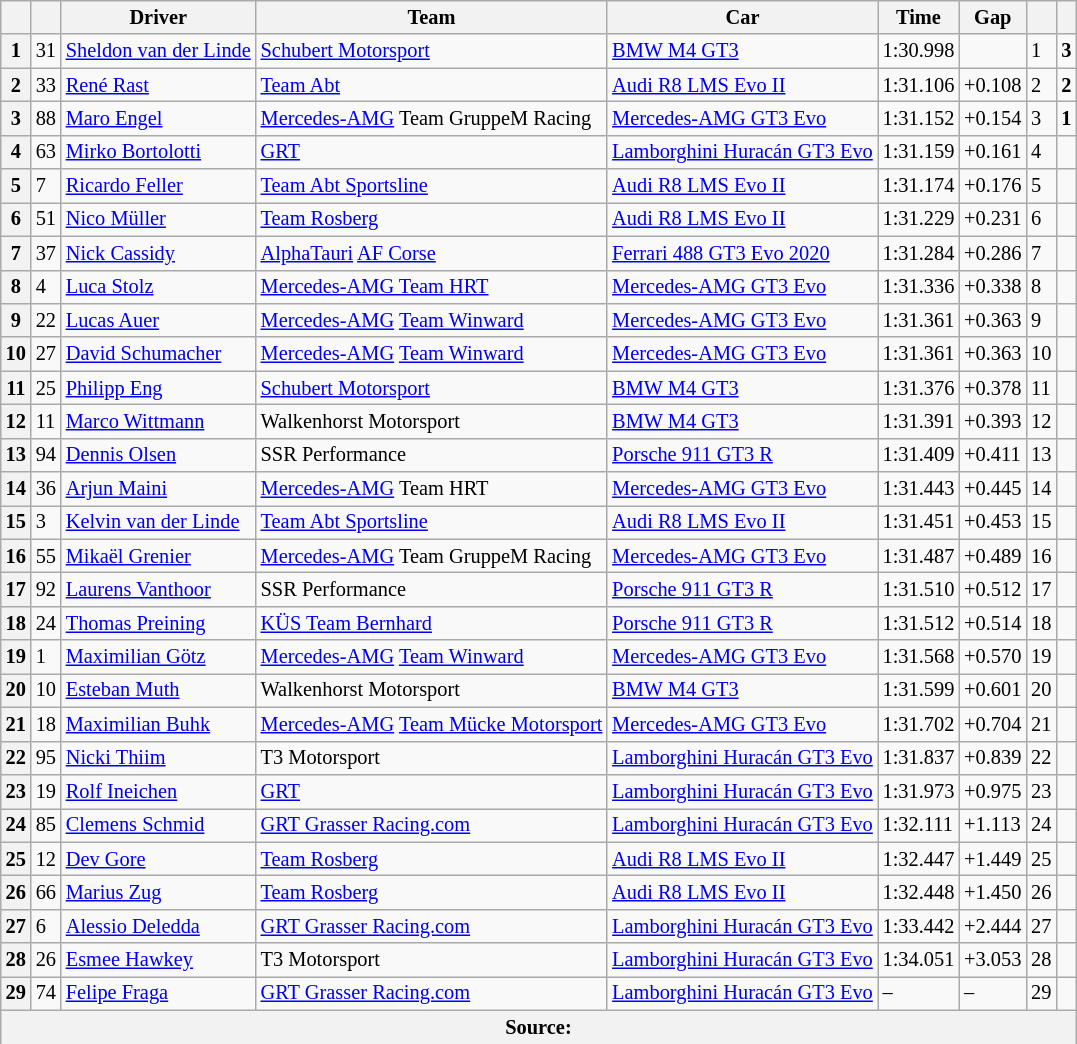<table class="wikitable" style="font-size: 85%">
<tr>
<th></th>
<th></th>
<th>Driver</th>
<th>Team</th>
<th>Car</th>
<th>Time</th>
<th>Gap</th>
<th></th>
<th></th>
</tr>
<tr>
<th>1</th>
<td>31</td>
<td> <a href='#'>Sheldon van der Linde</a></td>
<td><a href='#'>Schubert Motorsport</a></td>
<td><a href='#'>BMW M4 GT3</a></td>
<td>1:30.998</td>
<td></td>
<td>1</td>
<td align=center><strong>3</strong></td>
</tr>
<tr>
<th>2</th>
<td>33</td>
<td> <a href='#'>René Rast</a></td>
<td><a href='#'>Team Abt</a></td>
<td><a href='#'>Audi R8 LMS Evo II</a></td>
<td>1:31.106</td>
<td>+0.108</td>
<td>2</td>
<td align=center><strong>2</strong></td>
</tr>
<tr>
<th>3</th>
<td>88</td>
<td> <a href='#'>Maro Engel</a></td>
<td><a href='#'>Mercedes-AMG</a> Team GruppeM Racing</td>
<td><a href='#'>Mercedes-AMG GT3 Evo</a></td>
<td>1:31.152</td>
<td>+0.154</td>
<td>3</td>
<td align=center><strong>1</strong></td>
</tr>
<tr>
<th>4</th>
<td>63</td>
<td> <a href='#'>Mirko Bortolotti</a></td>
<td><a href='#'>GRT</a></td>
<td><a href='#'>Lamborghini Huracán GT3 Evo</a></td>
<td>1:31.159</td>
<td>+0.161</td>
<td>4</td>
<td align=center></td>
</tr>
<tr>
<th>5</th>
<td>7</td>
<td> <a href='#'>Ricardo Feller</a></td>
<td><a href='#'>Team Abt Sportsline</a></td>
<td><a href='#'>Audi R8 LMS Evo II</a></td>
<td>1:31.174</td>
<td>+0.176</td>
<td>5</td>
<td align=center></td>
</tr>
<tr>
<th>6</th>
<td>51</td>
<td> <a href='#'>Nico Müller</a></td>
<td><a href='#'>Team Rosberg</a></td>
<td><a href='#'>Audi R8 LMS Evo II</a></td>
<td>1:31.229</td>
<td>+0.231</td>
<td>6</td>
<td align=center></td>
</tr>
<tr>
<th>7</th>
<td>37</td>
<td> <a href='#'>Nick Cassidy</a></td>
<td><a href='#'>AlphaTauri</a> <a href='#'>AF Corse</a></td>
<td><a href='#'>Ferrari 488 GT3 Evo 2020</a></td>
<td>1:31.284</td>
<td>+0.286</td>
<td>7</td>
<td align=center></td>
</tr>
<tr>
<th>8</th>
<td>4</td>
<td> <a href='#'>Luca Stolz</a></td>
<td><a href='#'>Mercedes-AMG Team HRT</a></td>
<td><a href='#'>Mercedes-AMG GT3 Evo</a></td>
<td>1:31.336</td>
<td>+0.338</td>
<td>8</td>
<td align=center></td>
</tr>
<tr>
<th>9</th>
<td>22</td>
<td> <a href='#'>Lucas Auer</a></td>
<td><a href='#'>Mercedes-AMG</a> <a href='#'>Team Winward</a></td>
<td><a href='#'>Mercedes-AMG GT3 Evo</a></td>
<td>1:31.361</td>
<td>+0.363</td>
<td>9</td>
<td align=center></td>
</tr>
<tr>
<th>10</th>
<td>27</td>
<td> <a href='#'>David Schumacher</a></td>
<td><a href='#'>Mercedes-AMG</a> <a href='#'>Team Winward</a></td>
<td><a href='#'>Mercedes-AMG GT3 Evo</a></td>
<td>1:31.361</td>
<td>+0.363</td>
<td>10</td>
<td align=center></td>
</tr>
<tr>
<th>11</th>
<td>25</td>
<td> <a href='#'>Philipp Eng</a></td>
<td><a href='#'>Schubert Motorsport</a></td>
<td><a href='#'>BMW M4 GT3</a></td>
<td>1:31.376</td>
<td>+0.378</td>
<td>11</td>
<td align=center></td>
</tr>
<tr>
<th>12</th>
<td>11</td>
<td> <a href='#'>Marco Wittmann</a></td>
<td>Walkenhorst Motorsport</td>
<td><a href='#'>BMW M4 GT3</a></td>
<td>1:31.391</td>
<td>+0.393</td>
<td>12</td>
<td align=center></td>
</tr>
<tr>
<th>13</th>
<td>94</td>
<td> <a href='#'>Dennis Olsen</a></td>
<td>SSR Performance</td>
<td><a href='#'>Porsche 911 GT3 R</a></td>
<td>1:31.409</td>
<td>+0.411</td>
<td>13</td>
<td align=center></td>
</tr>
<tr>
<th>14</th>
<td>36</td>
<td> <a href='#'>Arjun Maini</a></td>
<td><a href='#'>Mercedes-AMG</a> Team HRT</td>
<td><a href='#'>Mercedes-AMG GT3 Evo</a></td>
<td>1:31.443</td>
<td>+0.445</td>
<td>14</td>
<td align=center></td>
</tr>
<tr>
<th>15</th>
<td>3</td>
<td> <a href='#'>Kelvin van der Linde</a></td>
<td><a href='#'>Team Abt Sportsline</a></td>
<td><a href='#'>Audi R8 LMS Evo II</a></td>
<td>1:31.451</td>
<td>+0.453</td>
<td>15</td>
<td align=center></td>
</tr>
<tr>
<th>16</th>
<td>55</td>
<td> <a href='#'>Mikaël Grenier</a></td>
<td><a href='#'>Mercedes-AMG</a> Team GruppeM Racing</td>
<td><a href='#'>Mercedes-AMG GT3 Evo</a></td>
<td>1:31.487</td>
<td>+0.489</td>
<td>16</td>
<td align=center></td>
</tr>
<tr>
<th>17</th>
<td>92</td>
<td> <a href='#'>Laurens Vanthoor</a></td>
<td>SSR Performance</td>
<td><a href='#'>Porsche 911 GT3 R</a></td>
<td>1:31.510</td>
<td>+0.512</td>
<td>17</td>
<td align=center></td>
</tr>
<tr>
<th>18</th>
<td>24</td>
<td> <a href='#'>Thomas Preining</a></td>
<td><a href='#'>KÜS Team Bernhard</a></td>
<td><a href='#'>Porsche 911 GT3 R</a></td>
<td>1:31.512</td>
<td>+0.514</td>
<td>18</td>
<td align=center></td>
</tr>
<tr>
<th>19</th>
<td>1</td>
<td> <a href='#'>Maximilian Götz</a></td>
<td><a href='#'>Mercedes-AMG</a> <a href='#'>Team Winward</a></td>
<td><a href='#'>Mercedes-AMG GT3 Evo</a></td>
<td>1:31.568</td>
<td>+0.570</td>
<td>19</td>
<td align=center></td>
</tr>
<tr>
<th>20</th>
<td>10</td>
<td> <a href='#'>Esteban Muth</a></td>
<td>Walkenhorst Motorsport</td>
<td><a href='#'>BMW M4 GT3</a></td>
<td>1:31.599</td>
<td>+0.601</td>
<td>20</td>
<td align=center></td>
</tr>
<tr>
<th>21</th>
<td>18</td>
<td> <a href='#'>Maximilian Buhk</a></td>
<td><a href='#'>Mercedes-AMG</a> <a href='#'>Team Mücke Motorsport</a></td>
<td><a href='#'>Mercedes-AMG GT3 Evo</a></td>
<td>1:31.702</td>
<td>+0.704</td>
<td>21</td>
<td align=center></td>
</tr>
<tr>
<th>22</th>
<td>95</td>
<td> <a href='#'>Nicki Thiim</a></td>
<td>T3 Motorsport</td>
<td><a href='#'>Lamborghini Huracán GT3 Evo</a></td>
<td>1:31.837</td>
<td>+0.839</td>
<td>22</td>
<td align=center></td>
</tr>
<tr>
<th>23</th>
<td>19</td>
<td> <a href='#'>Rolf Ineichen</a></td>
<td><a href='#'>GRT</a></td>
<td><a href='#'>Lamborghini Huracán GT3 Evo</a></td>
<td>1:31.973</td>
<td>+0.975</td>
<td>23</td>
<td align=center></td>
</tr>
<tr>
<th>24</th>
<td>85</td>
<td> <a href='#'>Clemens Schmid</a></td>
<td><a href='#'>GRT Grasser Racing.com</a></td>
<td><a href='#'>Lamborghini Huracán GT3 Evo</a></td>
<td>1:32.111</td>
<td>+1.113</td>
<td>24</td>
<td align=center></td>
</tr>
<tr>
<th>25</th>
<td>12</td>
<td> <a href='#'>Dev Gore</a></td>
<td><a href='#'>Team Rosberg</a></td>
<td><a href='#'>Audi R8 LMS Evo II</a></td>
<td>1:32.447</td>
<td>+1.449</td>
<td>25</td>
<td align=center></td>
</tr>
<tr>
<th>26</th>
<td>66</td>
<td> <a href='#'>Marius Zug</a></td>
<td><a href='#'>Team Rosberg</a></td>
<td><a href='#'>Audi R8 LMS Evo II</a></td>
<td>1:32.448</td>
<td>+1.450</td>
<td>26</td>
<td align=center></td>
</tr>
<tr>
<th>27</th>
<td>6</td>
<td> <a href='#'>Alessio Deledda</a></td>
<td><a href='#'>GRT Grasser Racing.com</a></td>
<td><a href='#'>Lamborghini Huracán GT3 Evo</a></td>
<td>1:33.442</td>
<td>+2.444</td>
<td>27</td>
<td align=center></td>
</tr>
<tr>
<th>28</th>
<td>26</td>
<td> <a href='#'>Esmee Hawkey</a></td>
<td>T3 Motorsport</td>
<td><a href='#'>Lamborghini Huracán GT3 Evo</a></td>
<td>1:34.051</td>
<td>+3.053</td>
<td>28</td>
<td align=center></td>
</tr>
<tr>
<th>29</th>
<td>74</td>
<td> <a href='#'>Felipe Fraga</a></td>
<td><a href='#'>GRT Grasser Racing.com</a></td>
<td><a href='#'>Lamborghini Huracán GT3 Evo</a></td>
<td>–</td>
<td>–</td>
<td>29</td>
<td align=center></td>
</tr>
<tr>
<th colspan=9>Source:</th>
</tr>
</table>
